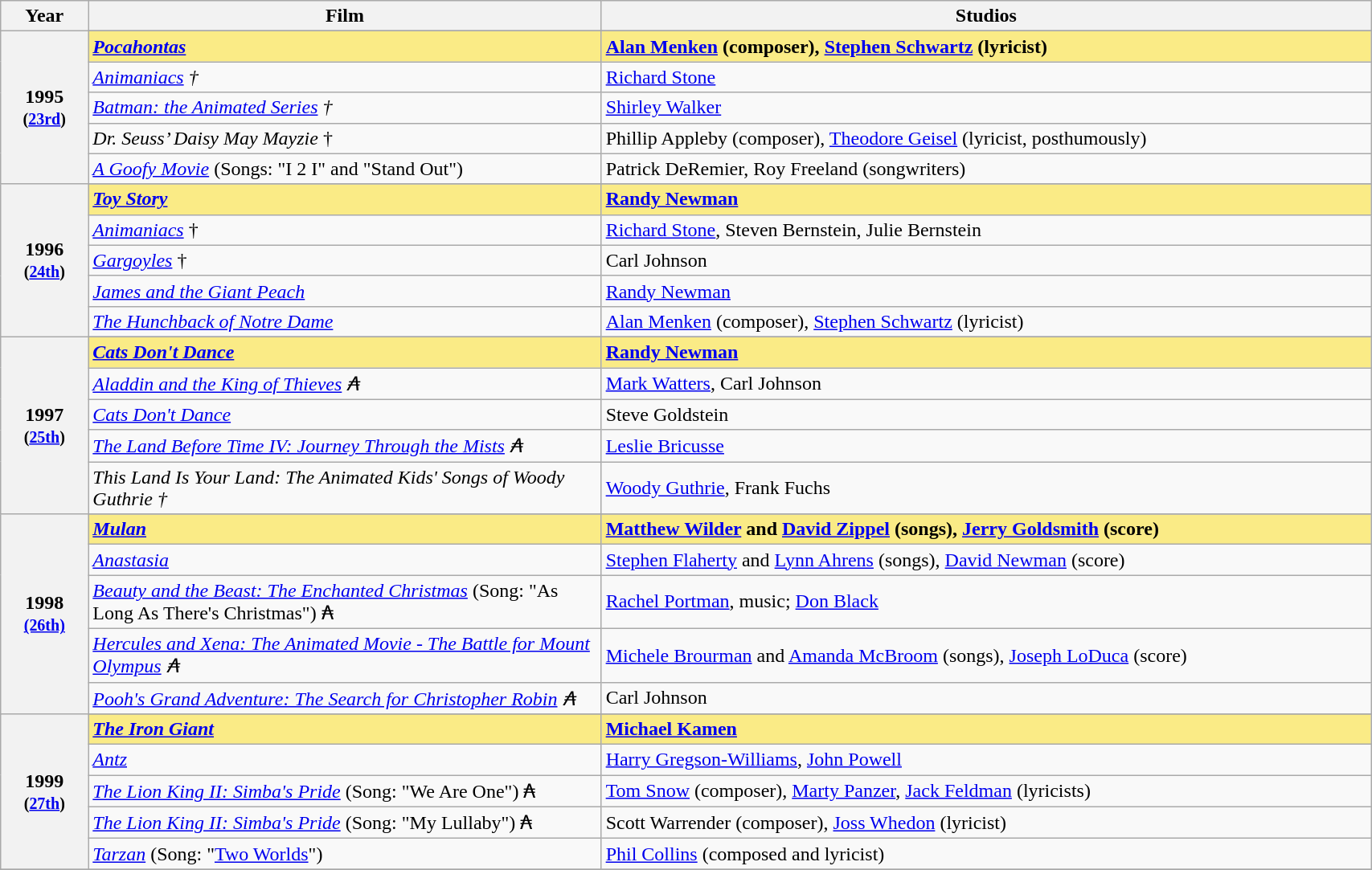<table class="wikitable" style="width:90%;">
<tr>
<th style="width:3%;">Year</th>
<th style="width:20%;">Film</th>
<th style="width:30%;">Studios</th>
</tr>
<tr>
<th rowspan="6" style="text-align:center;">1995 <br><small>(<a href='#'>23rd</a>)</small><br></th>
</tr>
<tr>
<td style="background:#FAEB86;"><strong><em><a href='#'>Pocahontas</a></em></strong></td>
<td style="background:#FAEB86;"><strong><a href='#'>Alan Menken</a> (composer), <a href='#'>Stephen Schwartz</a> (lyricist)</strong></td>
</tr>
<tr>
<td><em><a href='#'>Animaniacs</a> †</em></td>
<td><a href='#'>Richard Stone</a></td>
</tr>
<tr>
<td><em><a href='#'>Batman: the Animated Series</a> †</em></td>
<td><a href='#'>Shirley Walker</a></td>
</tr>
<tr>
<td><em>Dr. Seuss’ Daisy May Mayzie</em> †</td>
<td>Phillip Appleby (composer), <a href='#'>Theodore Geisel</a> (lyricist, posthumously)</td>
</tr>
<tr>
<td><em><a href='#'>A Goofy Movie</a></em> (Songs: "I 2 I" and "Stand Out")</td>
<td>Patrick DeRemier, Roy Freeland (songwriters)</td>
</tr>
<tr>
<th rowspan="6" style="text-align:center;">1996 <br><small>(<a href='#'>24th</a>)</small><br></th>
</tr>
<tr>
<td style="background:#FAEB86;"><strong><em><a href='#'>Toy Story</a></em></strong></td>
<td style="background:#FAEB86;"><strong><a href='#'>Randy Newman</a></strong></td>
</tr>
<tr>
<td><em><a href='#'>Animaniacs</a></em> †</td>
<td><a href='#'>Richard Stone</a>, Steven Bernstein, Julie Bernstein</td>
</tr>
<tr>
<td><em><a href='#'>Gargoyles</a></em> †</td>
<td>Carl Johnson</td>
</tr>
<tr>
<td><a href='#'><em>James and the Giant Peach</em></a></td>
<td><a href='#'>Randy Newman</a></td>
</tr>
<tr>
<td><em><a href='#'>The Hunchback of Notre Dame</a></em></td>
<td><a href='#'>Alan Menken</a> (composer), <a href='#'>Stephen Schwartz</a> (lyricist)</td>
</tr>
<tr>
<th rowspan="6" style="text-align:center;">1997 <br><small>(<a href='#'>25th</a>)</small><br></th>
</tr>
<tr>
<td style="background:#FAEB86;"><strong><em><a href='#'>Cats Don't Dance</a></em></strong></td>
<td style="background:#FAEB86;"><strong><a href='#'>Randy Newman</a></strong></td>
</tr>
<tr>
<td><em><a href='#'>Aladdin and the King of Thieves</a> ₳</em></td>
<td><a href='#'>Mark Watters</a>, Carl Johnson</td>
</tr>
<tr>
<td><em><a href='#'>Cats Don't Dance</a></em></td>
<td>Steve Goldstein</td>
</tr>
<tr>
<td><em><a href='#'>The Land Before Time IV: Journey Through the Mists</a> ₳</em></td>
<td><a href='#'>Leslie Bricusse</a></td>
</tr>
<tr>
<td><em>This Land Is Your Land: The Animated Kids' Songs of Woody Guthrie †</em></td>
<td><a href='#'>Woody Guthrie</a>, Frank Fuchs</td>
</tr>
<tr>
<th rowspan="6" style="text-align:center;">1998<br><small><a href='#'>(26th)</a></small><br></th>
</tr>
<tr>
<td style="background:#FAEB86;"><strong><em><a href='#'>Mulan</a></em></strong></td>
<td style="background:#FAEB86;"><strong><a href='#'>Matthew Wilder</a> and <a href='#'>David Zippel</a> (songs), <a href='#'>Jerry Goldsmith</a> (score)</strong></td>
</tr>
<tr>
<td><em><a href='#'>Anastasia</a></em></td>
<td><a href='#'>Stephen Flaherty</a> and <a href='#'>Lynn Ahrens</a> (songs), <a href='#'>David Newman</a> (score)</td>
</tr>
<tr>
<td><em><a href='#'>Beauty and the Beast: The Enchanted Christmas</a></em> (Song: "As Long As There's Christmas") ₳</td>
<td><a href='#'>Rachel Portman</a>, music; <a href='#'>Don Black</a></td>
</tr>
<tr>
<td><em><a href='#'>Hercules and Xena: The Animated Movie - The Battle for Mount Olympus</a> ₳</em></td>
<td><a href='#'>Michele Brourman</a> and <a href='#'>Amanda McBroom</a> (songs), <a href='#'>Joseph LoDuca</a> (score)</td>
</tr>
<tr>
<td><em><a href='#'>Pooh's Grand Adventure: The Search for Christopher Robin</a> ₳</em></td>
<td>Carl Johnson</td>
</tr>
<tr>
<th rowspan="6" style="text-align:center;">1999 <br><small>(<a href='#'>27th</a>)</small><br></th>
</tr>
<tr>
<td style="background:#FAEB86;"><strong><em><a href='#'>The Iron Giant</a></em></strong></td>
<td style="background:#FAEB86;"><strong><a href='#'>Michael Kamen</a></strong></td>
</tr>
<tr>
<td><em><a href='#'>Antz</a></em></td>
<td><a href='#'>Harry Gregson-Williams</a>, <a href='#'>John Powell</a></td>
</tr>
<tr>
<td><em><a href='#'>The Lion King II: Simba's Pride</a></em> (Song: "We Are One") ₳</td>
<td><a href='#'>Tom Snow</a> (composer), <a href='#'>Marty Panzer</a>, <a href='#'>Jack Feldman</a> (lyricists)</td>
</tr>
<tr>
<td><em><a href='#'>The Lion King II: Simba's Pride</a></em> (Song: "My Lullaby") ₳</td>
<td>Scott Warrender (composer), <a href='#'>Joss Whedon</a> (lyricist)</td>
</tr>
<tr>
<td><em><a href='#'>Tarzan</a></em> (Song: "<a href='#'>Two Worlds</a>")</td>
<td><a href='#'>Phil Collins</a> (composed and lyricist)</td>
</tr>
<tr>
</tr>
</table>
